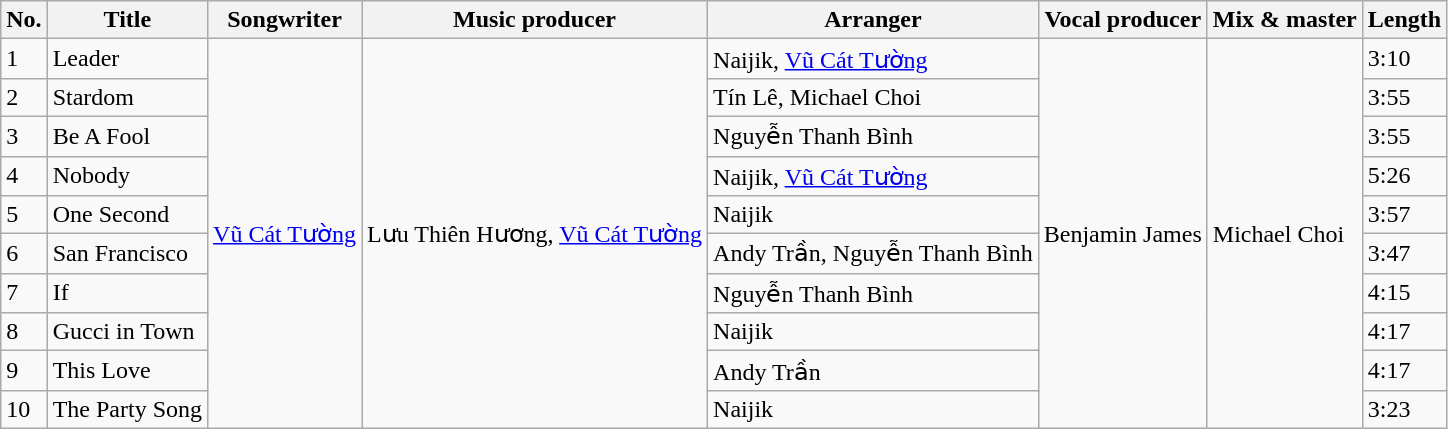<table class="wikitable">
<tr>
<th>No.</th>
<th>Title</th>
<th>Songwriter</th>
<th>Music producer</th>
<th>Arranger</th>
<th>Vocal producer</th>
<th>Mix & master</th>
<th>Length</th>
</tr>
<tr>
<td>1</td>
<td>Leader</td>
<td rowspan="10"><a href='#'>Vũ Cát Tường</a></td>
<td rowspan="10">Lưu Thiên Hương, <a href='#'>Vũ Cát Tường</a></td>
<td>Naijik, <a href='#'>Vũ Cát Tường</a></td>
<td rowspan="10">Benjamin James</td>
<td rowspan="10">Michael Choi</td>
<td>3:10</td>
</tr>
<tr>
<td>2</td>
<td>Stardom</td>
<td>Tín Lê, Michael Choi</td>
<td>3:55</td>
</tr>
<tr>
<td>3</td>
<td>Be A Fool</td>
<td>Nguyễn Thanh Bình</td>
<td>3:55</td>
</tr>
<tr>
<td>4</td>
<td>Nobody</td>
<td>Naijik, <a href='#'>Vũ Cát Tường</a></td>
<td>5:26</td>
</tr>
<tr>
<td>5</td>
<td>One Second</td>
<td>Naijik</td>
<td>3:57</td>
</tr>
<tr>
<td>6</td>
<td>San Francisco</td>
<td>Andy Trần, Nguyễn Thanh Bình</td>
<td>3:47</td>
</tr>
<tr>
<td>7</td>
<td>If</td>
<td>Nguyễn Thanh Bình</td>
<td>4:15</td>
</tr>
<tr>
<td>8</td>
<td>Gucci in Town</td>
<td>Naijik</td>
<td>4:17</td>
</tr>
<tr>
<td>9</td>
<td>This Love</td>
<td>Andy Trần</td>
<td>4:17</td>
</tr>
<tr>
<td>10</td>
<td>The Party Song</td>
<td>Naijik</td>
<td>3:23</td>
</tr>
</table>
